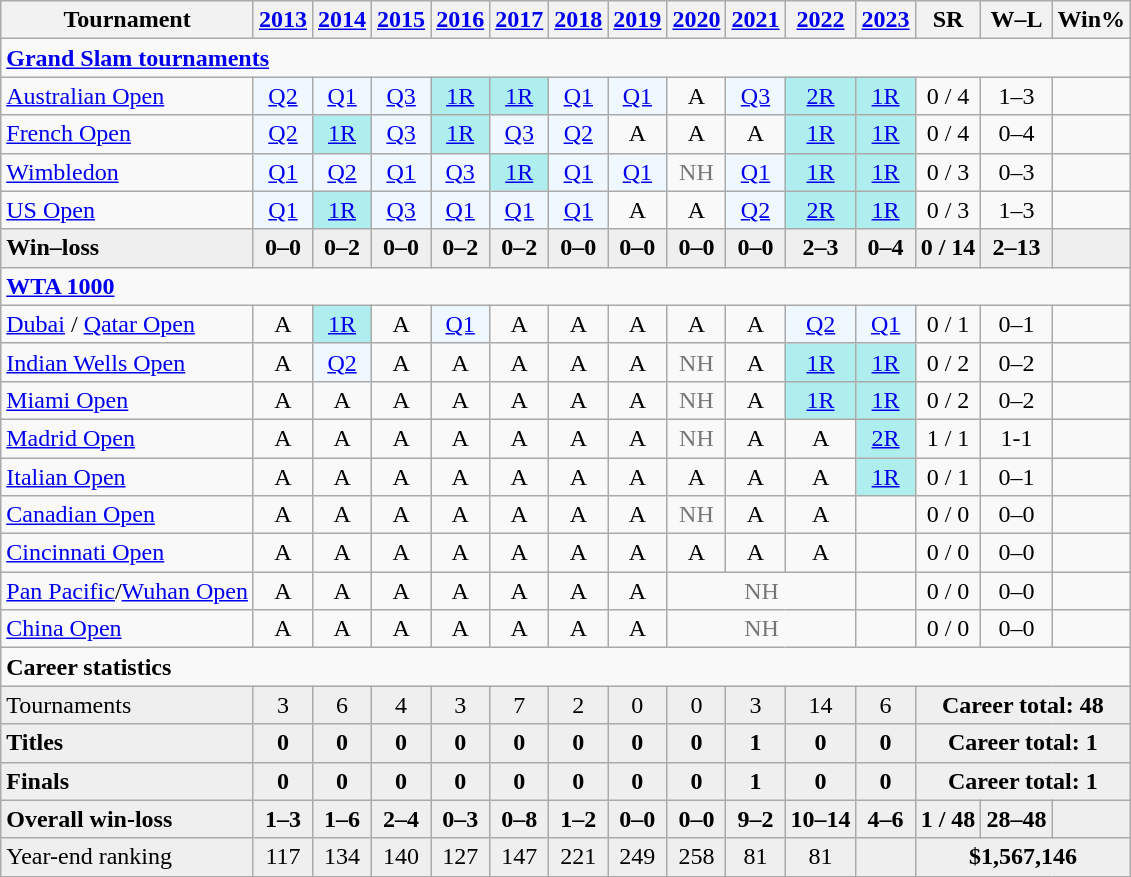<table class="wikitable nowrap" style="text-align:center;">
<tr>
<th>Tournament</th>
<th><a href='#'>2013</a></th>
<th><a href='#'>2014</a></th>
<th><a href='#'>2015</a></th>
<th><a href='#'>2016</a></th>
<th><a href='#'>2017</a></th>
<th><a href='#'>2018</a></th>
<th><a href='#'>2019</a></th>
<th><a href='#'>2020</a></th>
<th><a href='#'>2021</a></th>
<th><a href='#'>2022</a></th>
<th><a href='#'>2023</a></th>
<th>SR</th>
<th>W–L</th>
<th>Win%</th>
</tr>
<tr>
<td colspan="15" align="left"><strong><a href='#'>Grand Slam tournaments</a></strong></td>
</tr>
<tr>
<td align="left"><a href='#'>Australian Open</a></td>
<td bgcolor="f0f8ff"><a href='#'>Q2</a></td>
<td bgcolor="f0f8ff"><a href='#'>Q1</a></td>
<td bgcolor="f0f8ff"><a href='#'>Q3</a></td>
<td bgcolor="afeeee"><a href='#'>1R</a></td>
<td bgcolor="afeeee"><a href='#'>1R</a></td>
<td bgcolor="f0f8ff"><a href='#'>Q1</a></td>
<td bgcolor="f0f8ff"><a href='#'>Q1</a></td>
<td>A</td>
<td bgcolor="f0f8ff"><a href='#'>Q3</a></td>
<td bgcolor="afeeee"><a href='#'>2R</a></td>
<td bgcolor=afeeee><a href='#'>1R</a></td>
<td>0 / 4</td>
<td>1–3</td>
<td></td>
</tr>
<tr>
<td align="left"><a href='#'>French Open</a></td>
<td bgcolor="f0f8ff"><a href='#'>Q2</a></td>
<td bgcolor="afeeee"><a href='#'>1R</a></td>
<td bgcolor="f0f8ff"><a href='#'>Q3</a></td>
<td bgcolor="afeeee"><a href='#'>1R</a></td>
<td bgcolor="f0f8ff"><a href='#'>Q3</a></td>
<td bgcolor="f0f8ff"><a href='#'>Q2</a></td>
<td>A</td>
<td>A</td>
<td>A</td>
<td bgcolor=afeeee><a href='#'>1R</a></td>
<td bgcolor=afeeee><a href='#'>1R</a></td>
<td>0 / 4</td>
<td>0–4</td>
<td></td>
</tr>
<tr>
<td align="left"><a href='#'>Wimbledon</a></td>
<td bgcolor="f0f8ff"><a href='#'>Q1</a></td>
<td bgcolor="f0f8ff"><a href='#'>Q2</a></td>
<td bgcolor="f0f8ff"><a href='#'>Q1</a></td>
<td bgcolor="f0f8ff"><a href='#'>Q3</a></td>
<td bgcolor="afeeee"><a href='#'>1R</a></td>
<td bgcolor="f0f8ff"><a href='#'>Q1</a></td>
<td bgcolor="f0f8ff"><a href='#'>Q1</a></td>
<td style="color:#767676">NH</td>
<td bgcolor="f0f8ff"><a href='#'>Q1</a></td>
<td style="background:#afeeee;"><a href='#'>1R</a></td>
<td bgcolor=afeeee><a href='#'>1R</a></td>
<td>0 / 3</td>
<td>0–3</td>
<td></td>
</tr>
<tr>
<td align="left"><a href='#'>US Open</a></td>
<td bgcolor="f0f8ff"><a href='#'>Q1</a></td>
<td bgcolor="afeeee"><a href='#'>1R</a></td>
<td bgcolor="f0f8ff"><a href='#'>Q3</a></td>
<td bgcolor="f0f8ff"><a href='#'>Q1</a></td>
<td bgcolor="f0f8ff"><a href='#'>Q1</a></td>
<td bgcolor="f0f8ff"><a href='#'>Q1</a></td>
<td>A</td>
<td>A</td>
<td bgcolor="f0f8ff"><a href='#'>Q2</a></td>
<td bgcolor="afeeee"><a href='#'>2R</a></td>
<td bgcolor=afeeee><a href='#'>1R</a></td>
<td>0 / 3</td>
<td>1–3</td>
<td></td>
</tr>
<tr style="background:#efefef; font-weight:bold;">
<td style="text-align:left">Win–loss</td>
<td>0–0</td>
<td>0–2</td>
<td>0–0</td>
<td>0–2</td>
<td>0–2</td>
<td>0–0</td>
<td>0–0</td>
<td>0–0</td>
<td>0–0</td>
<td>2–3</td>
<td>0–4</td>
<td>0 / 14</td>
<td>2–13</td>
<td></td>
</tr>
<tr>
<td colspan="15" align="left"><strong><a href='#'>WTA 1000</a></strong></td>
</tr>
<tr>
<td align=left><a href='#'>Dubai</a> / <a href='#'>Qatar Open</a></td>
<td>A</td>
<td bgcolor=afeeee><a href='#'>1R</a></td>
<td>A</td>
<td bgcolor=f0f8ff><a href='#'>Q1</a></td>
<td>A</td>
<td>A</td>
<td>A</td>
<td>A</td>
<td>A</td>
<td bgcolor=f0f8ff><a href='#'>Q2</a></td>
<td bgcolor=f0f8ff><a href='#'>Q1</a></td>
<td>0 / 1</td>
<td>0–1</td>
<td></td>
</tr>
<tr>
<td align=left><a href='#'>Indian Wells Open</a></td>
<td>A</td>
<td bgcolor=f0f8ff><a href='#'>Q2</a></td>
<td>A</td>
<td>A</td>
<td>A</td>
<td>A</td>
<td>A</td>
<td style="color:#767676">NH</td>
<td>A</td>
<td bgcolor=afeeee><a href='#'>1R</a></td>
<td bgcolor=afeeee><a href='#'>1R</a></td>
<td>0 / 2</td>
<td>0–2</td>
<td></td>
</tr>
<tr>
<td align=left><a href='#'>Miami Open</a></td>
<td>A</td>
<td>A</td>
<td>A</td>
<td>A</td>
<td>A</td>
<td>A</td>
<td>A</td>
<td style="color:#767676">NH</td>
<td>A</td>
<td bgcolor=afeeee><a href='#'>1R</a></td>
<td bgcolor=afeeee><a href='#'>1R</a></td>
<td>0 / 2</td>
<td>0–2</td>
<td></td>
</tr>
<tr>
<td align=left><a href='#'>Madrid Open</a></td>
<td>A</td>
<td>A</td>
<td>A</td>
<td>A</td>
<td>A</td>
<td>A</td>
<td>A</td>
<td style="color:#767676">NH</td>
<td>A</td>
<td>A</td>
<td bgcolor=afeeee><a href='#'>2R</a></td>
<td>1 / 1</td>
<td>1-1</td>
<td></td>
</tr>
<tr>
<td align=left><a href='#'>Italian Open</a></td>
<td>A</td>
<td>A</td>
<td>A</td>
<td>A</td>
<td>A</td>
<td>A</td>
<td>A</td>
<td>A</td>
<td>A</td>
<td>A</td>
<td bgcolor=afeeee><a href='#'>1R</a></td>
<td>0 / 1</td>
<td>0–1</td>
<td></td>
</tr>
<tr>
<td align=left><a href='#'>Canadian Open</a></td>
<td>A</td>
<td>A</td>
<td>A</td>
<td>A</td>
<td>A</td>
<td>A</td>
<td>A</td>
<td style="color:#767676">NH</td>
<td>A</td>
<td>A</td>
<td></td>
<td>0 / 0</td>
<td>0–0</td>
<td></td>
</tr>
<tr>
<td align=left><a href='#'>Cincinnati Open</a></td>
<td>A</td>
<td>A</td>
<td>A</td>
<td>A</td>
<td>A</td>
<td>A</td>
<td>A</td>
<td>A</td>
<td>A</td>
<td>A</td>
<td></td>
<td>0 / 0</td>
<td>0–0</td>
<td></td>
</tr>
<tr>
<td align=left><a href='#'>Pan Pacific</a>/<a href='#'>Wuhan Open</a></td>
<td>A</td>
<td>A</td>
<td>A</td>
<td>A</td>
<td>A</td>
<td>A</td>
<td>A</td>
<td colspan="3" style="color:#767676">NH</td>
<td></td>
<td>0 / 0</td>
<td>0–0</td>
<td></td>
</tr>
<tr>
<td align=left><a href='#'>China Open</a></td>
<td>A</td>
<td>A</td>
<td>A</td>
<td>A</td>
<td>A</td>
<td>A</td>
<td>A</td>
<td colspan="3" style="color:#767676">NH</td>
<td></td>
<td>0 / 0</td>
<td>0–0</td>
<td></td>
</tr>
<tr>
<td colspan="15" align="left"><strong>Career statistics</strong></td>
</tr>
<tr bgcolor=efefef>
<td align=left>Tournaments</td>
<td>3</td>
<td>6</td>
<td>4</td>
<td>3</td>
<td>7</td>
<td>2</td>
<td>0</td>
<td>0</td>
<td>3</td>
<td>14</td>
<td>6</td>
<td colspan="3"><strong>Career total: 48</strong></td>
</tr>
<tr style="background:#efefef; font-weight:bold;">
<td align=left>Titles</td>
<td>0</td>
<td>0</td>
<td>0</td>
<td>0</td>
<td>0</td>
<td>0</td>
<td>0</td>
<td>0</td>
<td>1</td>
<td>0</td>
<td>0</td>
<td colspan="3">Career total: 1</td>
</tr>
<tr style="background:#efefef; font-weight:bold;">
<td align=left>Finals</td>
<td>0</td>
<td>0</td>
<td>0</td>
<td>0</td>
<td>0</td>
<td>0</td>
<td>0</td>
<td>0</td>
<td>1</td>
<td>0</td>
<td>0</td>
<td colspan="3">Career total: 1</td>
</tr>
<tr style="background:#efefef; font-weight:bold;">
<td align=left>Overall win-loss</td>
<td>1–3</td>
<td>1–6</td>
<td>2–4</td>
<td>0–3</td>
<td>0–8</td>
<td>1–2</td>
<td>0–0</td>
<td>0–0</td>
<td>9–2</td>
<td>10–14</td>
<td>4–6</td>
<td>1 / 48</td>
<td>28–48</td>
<td></td>
</tr>
<tr bgcolor=efefef>
<td align=left>Year-end ranking</td>
<td>117</td>
<td>134</td>
<td>140</td>
<td>127</td>
<td>147</td>
<td>221</td>
<td>249</td>
<td>258</td>
<td>81</td>
<td>81</td>
<td></td>
<td colspan="3"><strong>$1,567,146</strong></td>
</tr>
</table>
